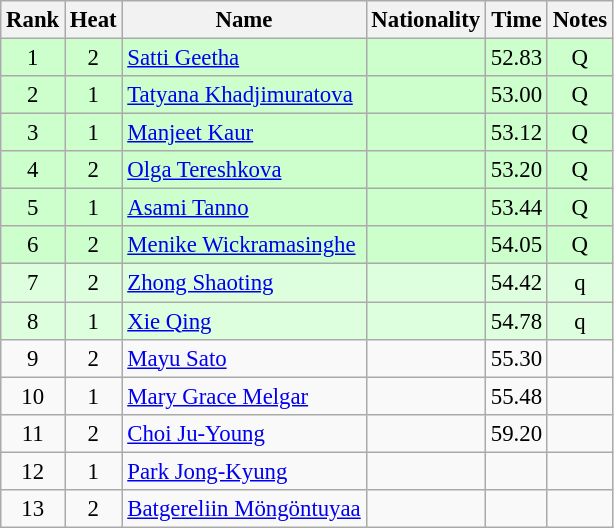<table class="wikitable sortable" style="text-align:center; font-size:95%">
<tr>
<th>Rank</th>
<th>Heat</th>
<th>Name</th>
<th>Nationality</th>
<th>Time</th>
<th>Notes</th>
</tr>
<tr bgcolor=ccffcc>
<td>1</td>
<td>2</td>
<td align=left><a href='#'>Satti Geetha</a></td>
<td align=left></td>
<td>52.83</td>
<td>Q</td>
</tr>
<tr bgcolor=ccffcc>
<td>2</td>
<td>1</td>
<td align=left><a href='#'>Tatyana Khadjimuratova</a></td>
<td align=left></td>
<td>53.00</td>
<td>Q</td>
</tr>
<tr bgcolor=ccffcc>
<td>3</td>
<td>1</td>
<td align=left><a href='#'>Manjeet Kaur</a></td>
<td align=left></td>
<td>53.12</td>
<td>Q</td>
</tr>
<tr bgcolor=ccffcc>
<td>4</td>
<td>2</td>
<td align=left><a href='#'>Olga Tereshkova</a></td>
<td align=left></td>
<td>53.20</td>
<td>Q</td>
</tr>
<tr bgcolor=ccffcc>
<td>5</td>
<td>1</td>
<td align=left><a href='#'>Asami Tanno</a></td>
<td align=left></td>
<td>53.44</td>
<td>Q</td>
</tr>
<tr bgcolor=ccffcc>
<td>6</td>
<td>2</td>
<td align=left><a href='#'>Menike Wickramasinghe</a></td>
<td align=left></td>
<td>54.05</td>
<td>Q</td>
</tr>
<tr bgcolor=ddffdd>
<td>7</td>
<td>2</td>
<td align=left><a href='#'>Zhong Shaoting</a></td>
<td align=left></td>
<td>54.42</td>
<td>q</td>
</tr>
<tr bgcolor=ddffdd>
<td>8</td>
<td>1</td>
<td align=left><a href='#'>Xie Qing</a></td>
<td align=left></td>
<td>54.78</td>
<td>q</td>
</tr>
<tr>
<td>9</td>
<td>2</td>
<td align=left><a href='#'>Mayu Sato</a></td>
<td align=left></td>
<td>55.30</td>
<td></td>
</tr>
<tr>
<td>10</td>
<td>1</td>
<td align=left><a href='#'>Mary Grace Melgar</a></td>
<td align=left></td>
<td>55.48</td>
<td></td>
</tr>
<tr>
<td>11</td>
<td>2</td>
<td align=left><a href='#'>Choi Ju-Young</a></td>
<td align=left></td>
<td>59.20</td>
<td></td>
</tr>
<tr>
<td>12</td>
<td>1</td>
<td align=left><a href='#'>Park Jong-Kyung</a></td>
<td align=left></td>
<td></td>
<td></td>
</tr>
<tr>
<td>13</td>
<td>2</td>
<td align=left><a href='#'>Batgereliin Möngöntuyaa</a></td>
<td align=left></td>
<td></td>
<td></td>
</tr>
</table>
